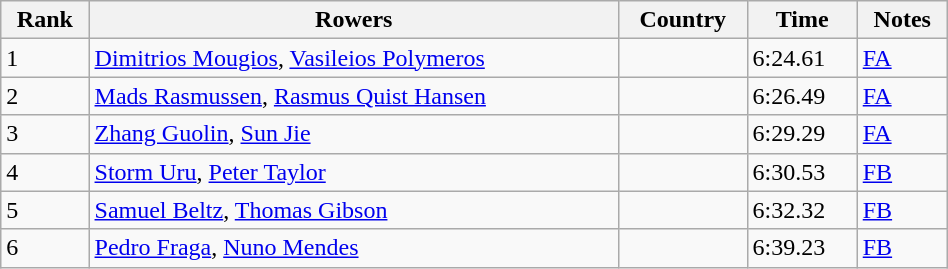<table class="wikitable sortable" width=50%>
<tr>
<th>Rank</th>
<th>Rowers</th>
<th>Country</th>
<th>Time</th>
<th>Notes</th>
</tr>
<tr>
<td>1</td>
<td><a href='#'>Dimitrios Mougios</a>, <a href='#'>Vasileios Polymeros</a></td>
<td></td>
<td>6:24.61</td>
<td><a href='#'>FA</a></td>
</tr>
<tr>
<td>2</td>
<td><a href='#'>Mads Rasmussen</a>, <a href='#'>Rasmus Quist Hansen</a></td>
<td></td>
<td>6:26.49</td>
<td><a href='#'>FA</a></td>
</tr>
<tr>
<td>3</td>
<td><a href='#'>Zhang Guolin</a>, <a href='#'>Sun Jie</a></td>
<td></td>
<td>6:29.29</td>
<td><a href='#'>FA</a></td>
</tr>
<tr>
<td>4</td>
<td><a href='#'>Storm Uru</a>, <a href='#'>Peter Taylor</a></td>
<td></td>
<td>6:30.53</td>
<td><a href='#'>FB</a></td>
</tr>
<tr>
<td>5</td>
<td><a href='#'>Samuel Beltz</a>, <a href='#'>Thomas Gibson</a></td>
<td></td>
<td>6:32.32</td>
<td><a href='#'>FB</a></td>
</tr>
<tr>
<td>6</td>
<td><a href='#'>Pedro Fraga</a>, <a href='#'>Nuno Mendes</a></td>
<td></td>
<td>6:39.23</td>
<td><a href='#'>FB</a></td>
</tr>
</table>
